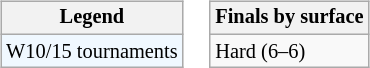<table>
<tr valign=top>
<td><br><table class="wikitable" style="font-size:85%">
<tr>
<th>Legend</th>
</tr>
<tr style="background:#f0f8ff;">
<td>W10/15 tournaments</td>
</tr>
</table>
</td>
<td><br><table class="wikitable" style="font-size:85%">
<tr>
<th>Finals by surface</th>
</tr>
<tr>
<td>Hard (6–6)</td>
</tr>
</table>
</td>
</tr>
</table>
